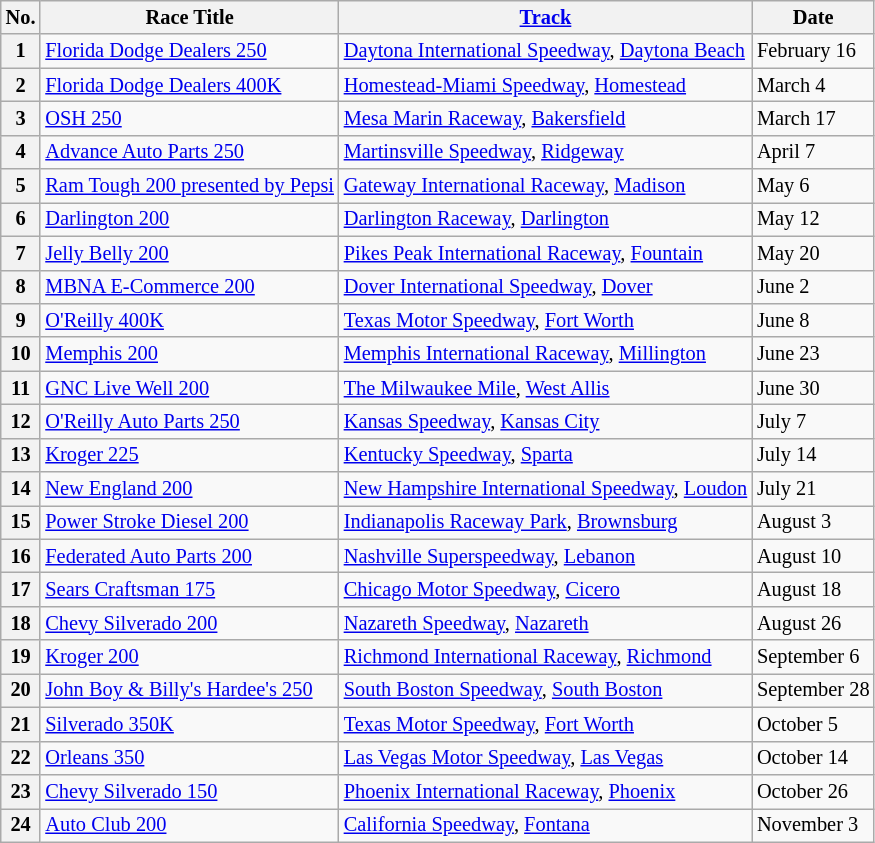<table class="wikitable" style="font-size:85%;">
<tr>
<th>No.</th>
<th>Race Title</th>
<th><a href='#'>Track</a></th>
<th>Date</th>
</tr>
<tr>
<th>1</th>
<td><a href='#'>Florida Dodge Dealers 250</a></td>
<td><a href='#'>Daytona International Speedway</a>, <a href='#'>Daytona Beach</a></td>
<td>February 16</td>
</tr>
<tr>
<th>2</th>
<td><a href='#'>Florida Dodge Dealers 400K</a></td>
<td><a href='#'>Homestead-Miami Speedway</a>, <a href='#'>Homestead</a></td>
<td>March 4</td>
</tr>
<tr>
<th>3</th>
<td><a href='#'>OSH 250</a></td>
<td><a href='#'>Mesa Marin Raceway</a>, <a href='#'>Bakersfield</a></td>
<td>March 17</td>
</tr>
<tr>
<th>4</th>
<td><a href='#'>Advance Auto Parts 250</a></td>
<td><a href='#'>Martinsville Speedway</a>, <a href='#'>Ridgeway</a></td>
<td>April 7</td>
</tr>
<tr>
<th>5</th>
<td><a href='#'>Ram Tough 200 presented by Pepsi</a></td>
<td><a href='#'>Gateway International Raceway</a>, <a href='#'>Madison</a></td>
<td>May 6</td>
</tr>
<tr>
<th>6</th>
<td><a href='#'>Darlington 200</a></td>
<td><a href='#'>Darlington Raceway</a>, <a href='#'>Darlington</a></td>
<td>May 12</td>
</tr>
<tr>
<th>7</th>
<td><a href='#'>Jelly Belly 200</a></td>
<td><a href='#'>Pikes Peak International Raceway</a>, <a href='#'>Fountain</a></td>
<td>May 20</td>
</tr>
<tr>
<th>8</th>
<td><a href='#'>MBNA E-Commerce 200</a></td>
<td><a href='#'>Dover International Speedway</a>, <a href='#'>Dover</a></td>
<td>June 2</td>
</tr>
<tr>
<th>9</th>
<td><a href='#'>O'Reilly 400K</a></td>
<td><a href='#'>Texas Motor Speedway</a>, <a href='#'>Fort Worth</a></td>
<td>June 8</td>
</tr>
<tr>
<th>10</th>
<td><a href='#'>Memphis 200</a></td>
<td><a href='#'>Memphis International Raceway</a>, <a href='#'>Millington</a></td>
<td>June 23</td>
</tr>
<tr>
<th>11</th>
<td><a href='#'>GNC Live Well 200</a></td>
<td><a href='#'>The Milwaukee Mile</a>, <a href='#'>West Allis</a></td>
<td>June 30</td>
</tr>
<tr>
<th>12</th>
<td><a href='#'>O'Reilly Auto Parts 250</a></td>
<td><a href='#'>Kansas Speedway</a>, <a href='#'>Kansas City</a></td>
<td>July 7</td>
</tr>
<tr>
<th>13</th>
<td><a href='#'>Kroger 225</a></td>
<td><a href='#'>Kentucky Speedway</a>, <a href='#'>Sparta</a></td>
<td>July 14</td>
</tr>
<tr>
<th>14</th>
<td><a href='#'>New England 200</a></td>
<td><a href='#'>New Hampshire International Speedway</a>, <a href='#'>Loudon</a></td>
<td>July 21</td>
</tr>
<tr>
<th>15</th>
<td><a href='#'>Power Stroke Diesel 200</a></td>
<td><a href='#'>Indianapolis Raceway Park</a>, <a href='#'>Brownsburg</a></td>
<td>August 3</td>
</tr>
<tr>
<th>16</th>
<td><a href='#'>Federated Auto Parts 200</a></td>
<td><a href='#'>Nashville Superspeedway</a>, <a href='#'>Lebanon</a></td>
<td>August 10</td>
</tr>
<tr>
<th>17</th>
<td><a href='#'>Sears Craftsman 175</a></td>
<td><a href='#'>Chicago Motor Speedway</a>, <a href='#'>Cicero</a></td>
<td>August 18</td>
</tr>
<tr>
<th>18</th>
<td><a href='#'>Chevy Silverado 200</a></td>
<td><a href='#'>Nazareth Speedway</a>, <a href='#'>Nazareth</a></td>
<td>August 26</td>
</tr>
<tr>
<th>19</th>
<td><a href='#'>Kroger 200</a></td>
<td><a href='#'>Richmond International Raceway</a>, <a href='#'>Richmond</a></td>
<td>September 6</td>
</tr>
<tr>
<th>20</th>
<td><a href='#'>John Boy & Billy's Hardee's 250</a></td>
<td><a href='#'>South Boston Speedway</a>, <a href='#'>South Boston</a></td>
<td>September 28</td>
</tr>
<tr>
<th>21</th>
<td><a href='#'>Silverado 350K</a></td>
<td><a href='#'>Texas Motor Speedway</a>, <a href='#'>Fort Worth</a></td>
<td>October 5</td>
</tr>
<tr>
<th>22</th>
<td><a href='#'>Orleans 350</a></td>
<td><a href='#'>Las Vegas Motor Speedway</a>, <a href='#'>Las Vegas</a></td>
<td>October 14</td>
</tr>
<tr>
<th>23</th>
<td><a href='#'>Chevy Silverado 150</a></td>
<td><a href='#'>Phoenix International Raceway</a>, <a href='#'>Phoenix</a></td>
<td>October 26</td>
</tr>
<tr>
<th>24</th>
<td><a href='#'>Auto Club 200</a></td>
<td><a href='#'>California Speedway</a>, <a href='#'>Fontana</a></td>
<td>November 3</td>
</tr>
</table>
